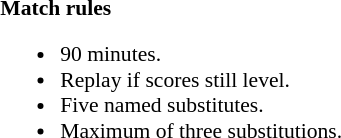<table style="width:100%; font-size:90%;">
<tr>
<td></td>
<td style="width:60%; vertical-align:top;"><br><strong>Match rules</strong><ul><li>90 minutes.</li><li>Replay if scores still level.</li><li>Five named substitutes.</li><li>Maximum of three substitutions.</li></ul></td>
</tr>
</table>
